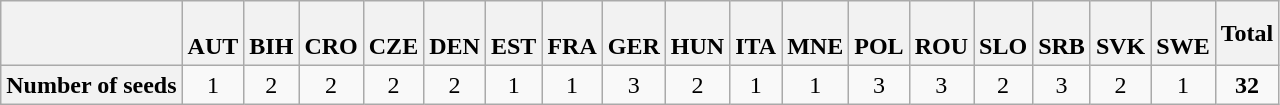<table class="wikitable">
<tr>
<th></th>
<th> <br>AUT</th>
<th> <br>BIH</th>
<th> <br>CRO</th>
<th> <br>CZE</th>
<th> <br>DEN</th>
<th> <br>EST</th>
<th> <br>FRA</th>
<th> <br>GER</th>
<th> <br>HUN</th>
<th> <br>ITA</th>
<th> <br>MNE</th>
<th> <br>POL</th>
<th> <br>ROU</th>
<th> <br>SLO</th>
<th> <br>SRB</th>
<th> <br>SVK</th>
<th> <br>SWE</th>
<th>Total</th>
</tr>
<tr align="center">
<th>Number of seeds</th>
<td>1</td>
<td>2</td>
<td>2</td>
<td>2</td>
<td>2</td>
<td>1</td>
<td>1</td>
<td>3</td>
<td>2</td>
<td>1</td>
<td>1</td>
<td>3</td>
<td>3</td>
<td>2</td>
<td>3</td>
<td>2</td>
<td>1</td>
<td><strong>32</strong></td>
</tr>
</table>
